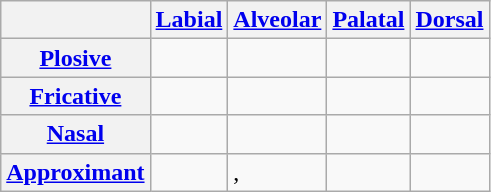<table class="wikitable">
<tr>
<th></th>
<th><a href='#'>Labial</a></th>
<th><a href='#'>Alveolar</a></th>
<th><a href='#'>Palatal</a></th>
<th><a href='#'>Dorsal</a></th>
</tr>
<tr>
<th><a href='#'>Plosive</a></th>
<td> </td>
<td> </td>
<td></td>
<td> </td>
</tr>
<tr>
<th><a href='#'>Fricative</a></th>
<td></td>
<td></td>
<td></td>
<td></td>
</tr>
<tr>
<th><a href='#'>Nasal</a></th>
<td></td>
<td></td>
<td></td>
<td></td>
</tr>
<tr>
<th><a href='#'>Approximant</a></th>
<td></td>
<td>, </td>
<td></td>
<td></td>
</tr>
</table>
